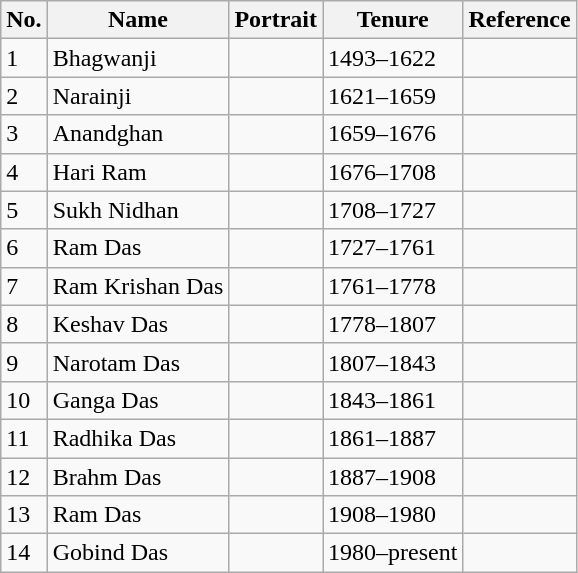<table class="wikitable">
<tr>
<th>No.</th>
<th>Name</th>
<th>Portrait</th>
<th>Tenure</th>
<th>Reference</th>
</tr>
<tr>
<td>1</td>
<td>Bhagwanji</td>
<td></td>
<td>1493–1622</td>
<td></td>
</tr>
<tr>
<td>2</td>
<td>Narainji</td>
<td></td>
<td>1621–1659</td>
<td></td>
</tr>
<tr>
<td>3</td>
<td>Anandghan</td>
<td></td>
<td>1659–1676</td>
<td></td>
</tr>
<tr>
<td>4</td>
<td>Hari Ram</td>
<td></td>
<td>1676–1708</td>
<td></td>
</tr>
<tr>
<td>5</td>
<td>Sukh Nidhan</td>
<td></td>
<td>1708–1727</td>
<td></td>
</tr>
<tr>
<td>6</td>
<td>Ram Das</td>
<td></td>
<td>1727–1761</td>
<td></td>
</tr>
<tr>
<td>7</td>
<td>Ram Krishan Das</td>
<td></td>
<td>1761–1778</td>
<td></td>
</tr>
<tr>
<td>8</td>
<td>Keshav Das</td>
<td></td>
<td>1778–1807</td>
<td></td>
</tr>
<tr>
<td>9</td>
<td>Narotam Das</td>
<td></td>
<td>1807–1843</td>
<td></td>
</tr>
<tr>
<td>10</td>
<td>Ganga Das</td>
<td></td>
<td>1843–1861</td>
<td></td>
</tr>
<tr>
<td>11</td>
<td>Radhika Das</td>
<td></td>
<td>1861–1887</td>
<td></td>
</tr>
<tr>
<td>12</td>
<td>Brahm Das</td>
<td></td>
<td>1887–1908</td>
<td></td>
</tr>
<tr>
<td>13</td>
<td>Ram Das</td>
<td></td>
<td>1908–1980</td>
<td></td>
</tr>
<tr>
<td>14</td>
<td>Gobind Das</td>
<td></td>
<td>1980–present</td>
<td></td>
</tr>
</table>
